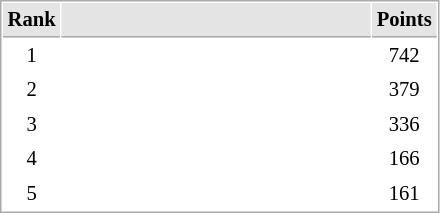<table cellspacing="1" cellpadding="3" style="border:1px solid #AAAAAA;font-size:86%">
<tr bgcolor="#E4E4E4">
<th style="border-bottom:1px solid #AAAAAA" width=10>Rank</th>
<th style="border-bottom:1px solid #AAAAAA" width=200></th>
<th style="border-bottom:1px solid #AAAAAA" width=20>Points</th>
</tr>
<tr>
<td align="center">1</td>
<td></td>
<td align=center>742</td>
</tr>
<tr>
<td align="center">2</td>
<td></td>
<td align=center>379</td>
</tr>
<tr>
<td align="center">3</td>
<td></td>
<td align=center>336</td>
</tr>
<tr>
<td align="center">4</td>
<td></td>
<td align=center>166</td>
</tr>
<tr>
<td align="center">5</td>
<td></td>
<td align=center>161</td>
</tr>
</table>
